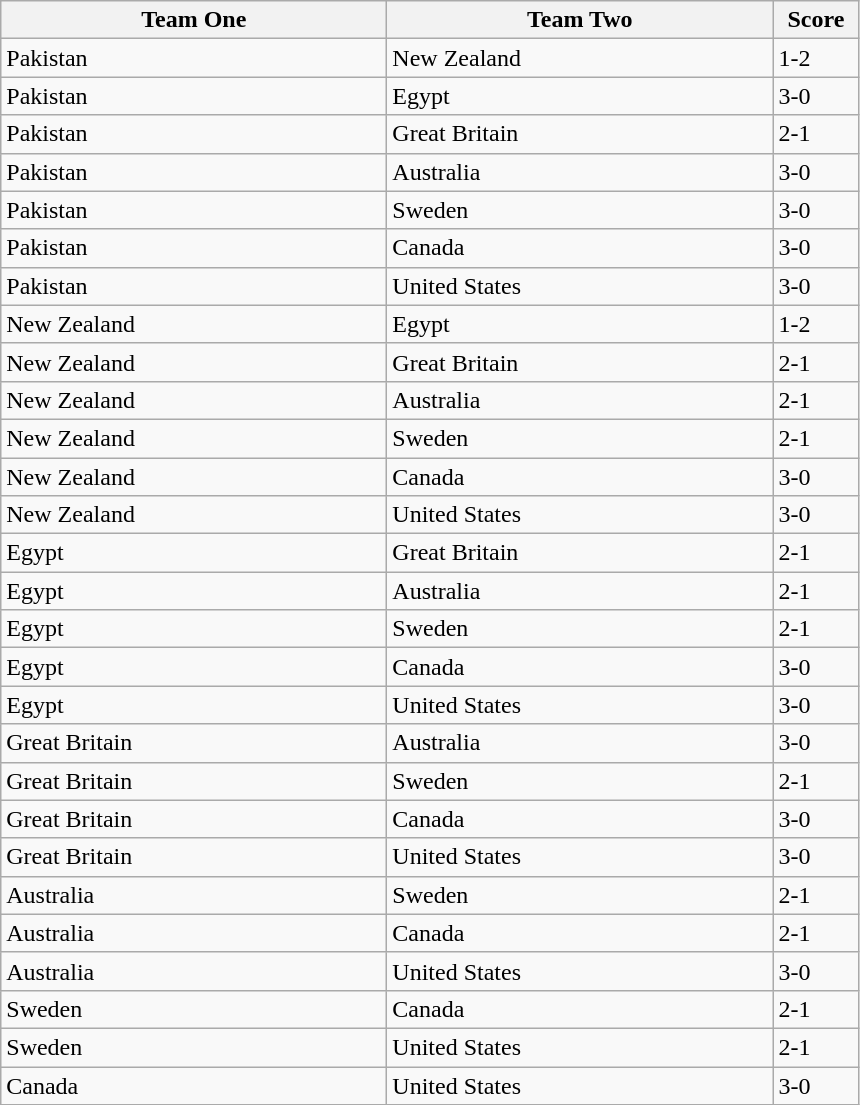<table class="wikitable">
<tr>
<th width=250>Team One</th>
<th width=250>Team Two</th>
<th width=50>Score</th>
</tr>
<tr>
<td> Pakistan</td>
<td> New Zealand</td>
<td>1-2</td>
</tr>
<tr>
<td> Pakistan</td>
<td> Egypt</td>
<td>3-0</td>
</tr>
<tr>
<td> Pakistan</td>
<td> Great Britain</td>
<td>2-1</td>
</tr>
<tr>
<td> Pakistan</td>
<td> Australia</td>
<td>3-0</td>
</tr>
<tr>
<td> Pakistan</td>
<td> Sweden</td>
<td>3-0</td>
</tr>
<tr>
<td> Pakistan</td>
<td> Canada</td>
<td>3-0</td>
</tr>
<tr>
<td> Pakistan</td>
<td> United States</td>
<td>3-0</td>
</tr>
<tr>
<td> New Zealand</td>
<td> Egypt</td>
<td>1-2</td>
</tr>
<tr>
<td> New Zealand</td>
<td> Great Britain</td>
<td>2-1</td>
</tr>
<tr>
<td> New Zealand</td>
<td> Australia</td>
<td>2-1</td>
</tr>
<tr>
<td> New Zealand</td>
<td> Sweden</td>
<td>2-1</td>
</tr>
<tr>
<td> New Zealand</td>
<td> Canada</td>
<td>3-0</td>
</tr>
<tr>
<td> New Zealand</td>
<td> United States</td>
<td>3-0</td>
</tr>
<tr>
<td> Egypt</td>
<td> Great Britain</td>
<td>2-1</td>
</tr>
<tr>
<td> Egypt</td>
<td> Australia</td>
<td>2-1</td>
</tr>
<tr>
<td> Egypt</td>
<td> Sweden</td>
<td>2-1</td>
</tr>
<tr>
<td> Egypt</td>
<td> Canada</td>
<td>3-0</td>
</tr>
<tr>
<td> Egypt</td>
<td> United States</td>
<td>3-0</td>
</tr>
<tr>
<td> Great Britain</td>
<td> Australia</td>
<td>3-0</td>
</tr>
<tr>
<td> Great Britain</td>
<td> Sweden</td>
<td>2-1</td>
</tr>
<tr>
<td> Great Britain</td>
<td> Canada</td>
<td>3-0</td>
</tr>
<tr>
<td> Great Britain</td>
<td> United States</td>
<td>3-0</td>
</tr>
<tr>
<td> Australia</td>
<td> Sweden</td>
<td>2-1</td>
</tr>
<tr>
<td> Australia</td>
<td> Canada</td>
<td>2-1</td>
</tr>
<tr>
<td> Australia</td>
<td> United States</td>
<td>3-0</td>
</tr>
<tr>
<td> Sweden</td>
<td> Canada</td>
<td>2-1</td>
</tr>
<tr>
<td> Sweden</td>
<td> United States</td>
<td>2-1</td>
</tr>
<tr>
<td> Canada</td>
<td> United States</td>
<td>3-0</td>
</tr>
</table>
